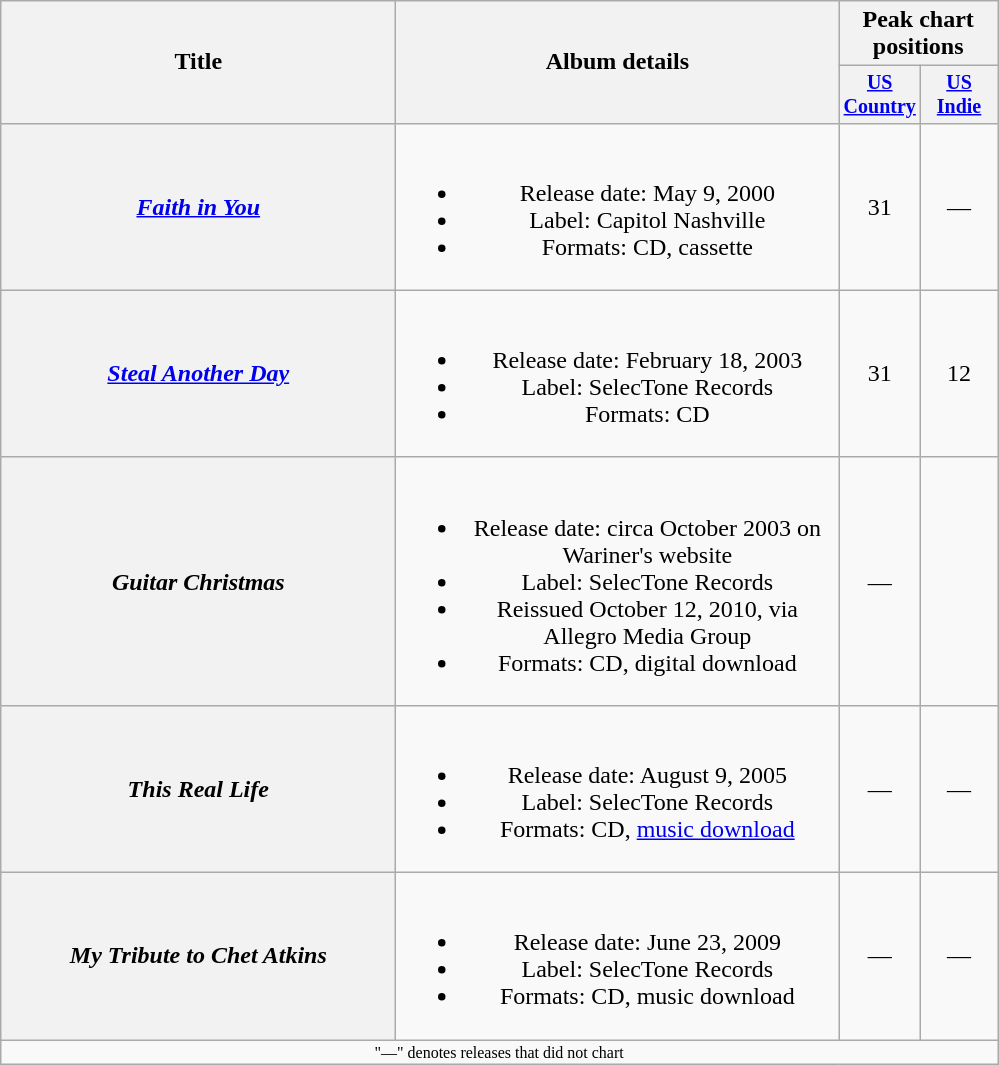<table class="wikitable plainrowheaders" style="text-align:center;">
<tr>
<th rowspan="2" style="width:16em;">Title</th>
<th rowspan="2" style="width:18em;">Album details</th>
<th colspan="2">Peak chart<br>positions</th>
</tr>
<tr style="font-size:smaller;">
<th width="45"><a href='#'>US Country</a><br></th>
<th width="45"><a href='#'>US<br>Indie</a><br></th>
</tr>
<tr>
<th scope="row"><em><a href='#'>Faith in You</a></em></th>
<td><br><ul><li>Release date: May 9, 2000</li><li>Label: Capitol Nashville</li><li>Formats: CD, cassette</li></ul></td>
<td>31</td>
<td>—</td>
</tr>
<tr>
<th scope="row"><em><a href='#'>Steal Another Day</a></em></th>
<td><br><ul><li>Release date: February 18, 2003</li><li>Label: SelecTone Records</li><li>Formats: CD</li></ul></td>
<td>31</td>
<td>12</td>
</tr>
<tr>
<th scope="row"><em>Guitar Christmas</em></th>
<td><br><ul><li>Release date: circa October 2003 on Wariner's website</li><li>Label: SelecTone Records</li><li>Reissued October 12, 2010, via Allegro Media Group</li><li>Formats: CD, digital download</li></ul></td>
<td>—</td>
</tr>
<tr>
<th scope="row"><em>This Real Life</em></th>
<td><br><ul><li>Release date: August 9, 2005</li><li>Label: SelecTone Records</li><li>Formats: CD, <a href='#'>music download</a></li></ul></td>
<td>—</td>
<td>—</td>
</tr>
<tr>
<th scope="row"><em>My Tribute to Chet Atkins</em></th>
<td><br><ul><li>Release date: June 23, 2009</li><li>Label: SelecTone Records</li><li>Formats: CD, music download</li></ul></td>
<td>—</td>
<td>—</td>
</tr>
<tr>
<td colspan="4" style="font-size:8pt">"—" denotes releases that did not chart</td>
</tr>
</table>
